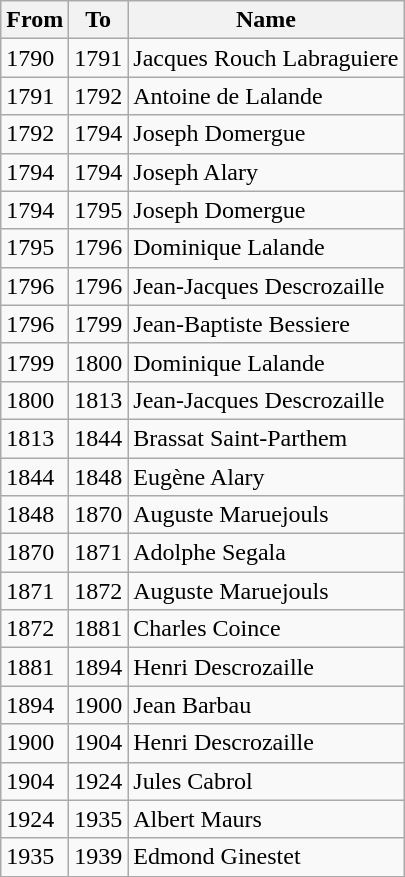<table class="wikitable">
<tr>
<th>From</th>
<th>To</th>
<th>Name</th>
</tr>
<tr>
<td>1790</td>
<td>1791</td>
<td>Jacques Rouch Labraguiere</td>
</tr>
<tr>
<td>1791</td>
<td>1792</td>
<td>Antoine de Lalande</td>
</tr>
<tr>
<td>1792</td>
<td>1794</td>
<td>Joseph Domergue</td>
</tr>
<tr>
<td>1794</td>
<td>1794</td>
<td>Joseph Alary</td>
</tr>
<tr>
<td>1794</td>
<td>1795</td>
<td>Joseph Domergue</td>
</tr>
<tr>
<td>1795</td>
<td>1796</td>
<td>Dominique Lalande</td>
</tr>
<tr>
<td>1796</td>
<td>1796</td>
<td>Jean-Jacques Descrozaille</td>
</tr>
<tr>
<td>1796</td>
<td>1799</td>
<td>Jean-Baptiste Bessiere</td>
</tr>
<tr>
<td>1799</td>
<td>1800</td>
<td>Dominique Lalande</td>
</tr>
<tr>
<td>1800</td>
<td>1813</td>
<td>Jean-Jacques Descrozaille</td>
</tr>
<tr>
<td>1813</td>
<td>1844</td>
<td>Brassat Saint-Parthem</td>
</tr>
<tr>
<td>1844</td>
<td>1848</td>
<td>Eugène Alary</td>
</tr>
<tr>
<td>1848</td>
<td>1870</td>
<td>Auguste Maruejouls</td>
</tr>
<tr>
<td>1870</td>
<td>1871</td>
<td>Adolphe Segala</td>
</tr>
<tr>
<td>1871</td>
<td>1872</td>
<td>Auguste Maruejouls</td>
</tr>
<tr>
<td>1872</td>
<td>1881</td>
<td>Charles Coince</td>
</tr>
<tr>
<td>1881</td>
<td>1894</td>
<td>Henri Descrozaille</td>
</tr>
<tr>
<td>1894</td>
<td>1900</td>
<td>Jean Barbau</td>
</tr>
<tr>
<td>1900</td>
<td>1904</td>
<td>Henri Descrozaille</td>
</tr>
<tr>
<td>1904</td>
<td>1924</td>
<td>Jules Cabrol</td>
</tr>
<tr>
<td>1924</td>
<td>1935</td>
<td>Albert Maurs</td>
</tr>
<tr>
<td>1935</td>
<td>1939</td>
<td>Edmond Ginestet</td>
</tr>
</table>
